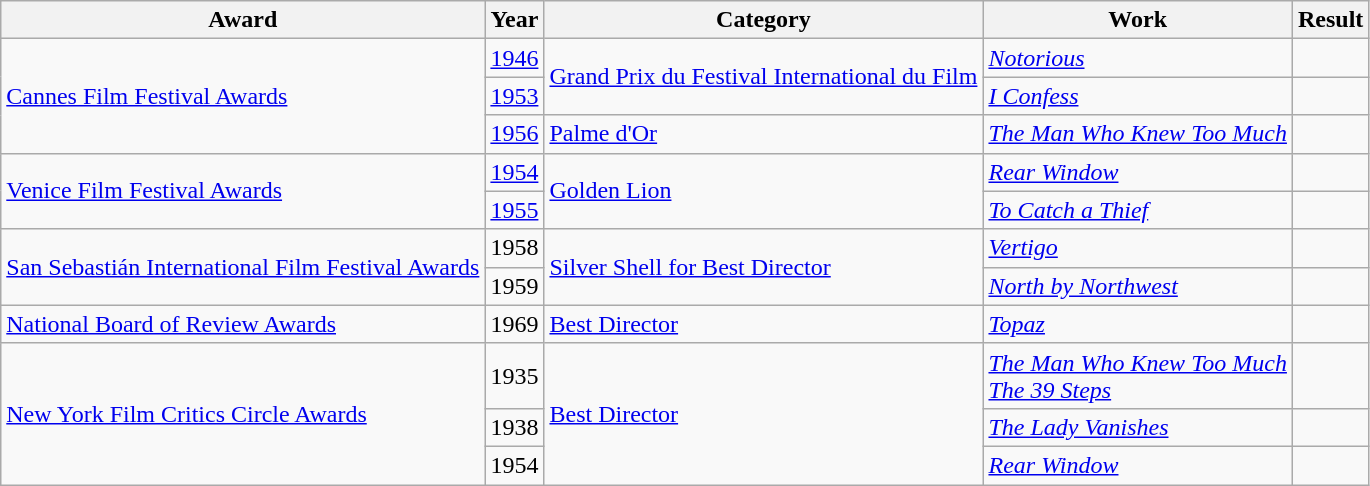<table class="wikitable unsortable">
<tr align="center">
<th>Award</th>
<th>Year</th>
<th>Category</th>
<th>Work</th>
<th>Result</th>
</tr>
<tr>
<td rowspan=3><a href='#'>Cannes Film Festival Awards</a></td>
<td><a href='#'>1946</a></td>
<td rowspan="2"><a href='#'>Grand Prix du Festival International du Film</a></td>
<td><em><a href='#'>Notorious</a></em></td>
<td></td>
</tr>
<tr>
<td><a href='#'>1953</a></td>
<td><em><a href='#'>I Confess</a></em></td>
<td></td>
</tr>
<tr>
<td><a href='#'>1956</a></td>
<td><a href='#'>Palme d'Or</a></td>
<td><em><a href='#'>The Man Who Knew Too Much</a></em></td>
<td></td>
</tr>
<tr>
<td rowspan=2><a href='#'>Venice Film Festival Awards</a></td>
<td><a href='#'>1954</a></td>
<td rowspan=2><a href='#'>Golden Lion</a></td>
<td><em><a href='#'>Rear Window</a></em></td>
<td></td>
</tr>
<tr>
<td><a href='#'>1955</a></td>
<td><em><a href='#'>To Catch a Thief</a></em></td>
<td></td>
</tr>
<tr>
<td rowspan=2><a href='#'>San Sebastián International Film Festival Awards</a></td>
<td>1958</td>
<td rowspan=2><a href='#'>Silver Shell for Best Director</a></td>
<td><em><a href='#'>Vertigo</a></em></td>
<td></td>
</tr>
<tr>
<td>1959</td>
<td><em><a href='#'>North by Northwest</a></em></td>
<td></td>
</tr>
<tr>
<td><a href='#'>National Board of Review Awards</a></td>
<td>1969</td>
<td><a href='#'>Best Director</a></td>
<td><em><a href='#'>Topaz</a></em></td>
<td></td>
</tr>
<tr>
<td rowspan=3><a href='#'>New York Film Critics Circle Awards</a></td>
<td>1935</td>
<td rowspan=3><a href='#'>Best Director</a></td>
<td><em><a href='#'>The Man Who Knew Too Much</a></em><br><em><a href='#'>The 39 Steps</a></em></td>
<td></td>
</tr>
<tr>
<td>1938</td>
<td><em><a href='#'>The Lady Vanishes</a></em></td>
<td></td>
</tr>
<tr>
<td>1954</td>
<td><em><a href='#'>Rear Window</a></em></td>
<td></td>
</tr>
</table>
